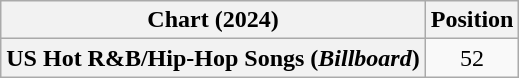<table class="wikitable plainrowheaders" style="text-align:center">
<tr>
<th scope="col">Chart (2024)</th>
<th scope="col">Position</th>
</tr>
<tr>
<th scope="row">US Hot R&B/Hip-Hop Songs (<em>Billboard</em>)</th>
<td>52</td>
</tr>
</table>
